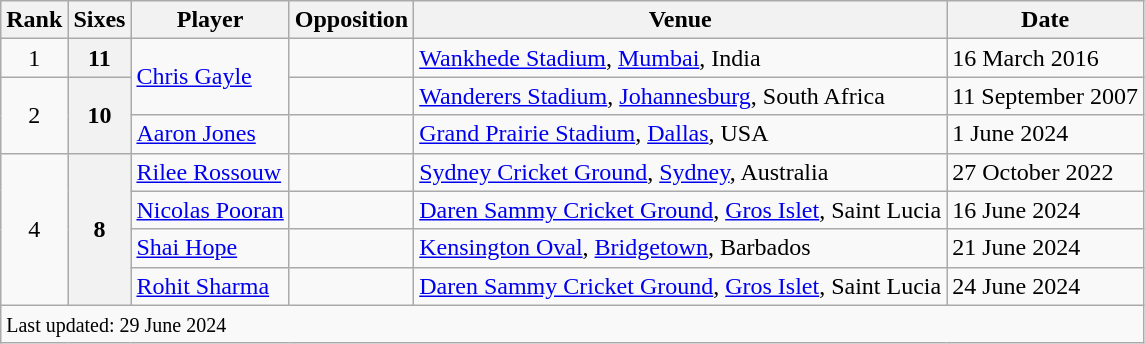<table class="wikitable sortable">
<tr>
<th>Rank</th>
<th>Sixes</th>
<th>Player</th>
<th>Opposition</th>
<th>Venue</th>
<th>Date</th>
</tr>
<tr>
<td align=center>1</td>
<th>11</th>
<td rowspan=2> <a href='#'>Chris Gayle</a></td>
<td></td>
<td><a href='#'>Wankhede Stadium</a>, <a href='#'>Mumbai</a>, India</td>
<td>16 March 2016</td>
</tr>
<tr>
<td align=center rowspan=2>2</td>
<th rowspan=2>10</th>
<td></td>
<td><a href='#'>Wanderers Stadium</a>, <a href='#'>Johannesburg</a>, South Africa</td>
<td>11 September 2007</td>
</tr>
<tr>
<td> <a href='#'>Aaron Jones</a></td>
<td></td>
<td><a href='#'>Grand Prairie Stadium</a>, <a href='#'>Dallas</a>, USA</td>
<td>1 June 2024</td>
</tr>
<tr>
<td align=center rowspan=4>4</td>
<th rowspan=4>8</th>
<td> <a href='#'>Rilee Rossouw</a></td>
<td></td>
<td><a href='#'>Sydney Cricket Ground</a>, <a href='#'>Sydney</a>, Australia</td>
<td>27 October 2022</td>
</tr>
<tr>
<td> <a href='#'>Nicolas Pooran</a></td>
<td></td>
<td><a href='#'>Daren Sammy Cricket Ground</a>, <a href='#'>Gros Islet</a>,  Saint Lucia</td>
<td>16 June 2024</td>
</tr>
<tr>
<td> <a href='#'>Shai Hope</a></td>
<td></td>
<td><a href='#'>Kensington Oval</a>, <a href='#'>Bridgetown</a>, Barbados</td>
<td>21 June 2024</td>
</tr>
<tr>
<td> <a href='#'>Rohit Sharma</a></td>
<td></td>
<td><a href='#'>Daren Sammy Cricket Ground</a>, <a href='#'>Gros Islet</a>,  Saint Lucia</td>
<td>24 June 2024</td>
</tr>
<tr>
<td colspan="9"><small>Last updated: 29 June 2024</small></td>
</tr>
</table>
